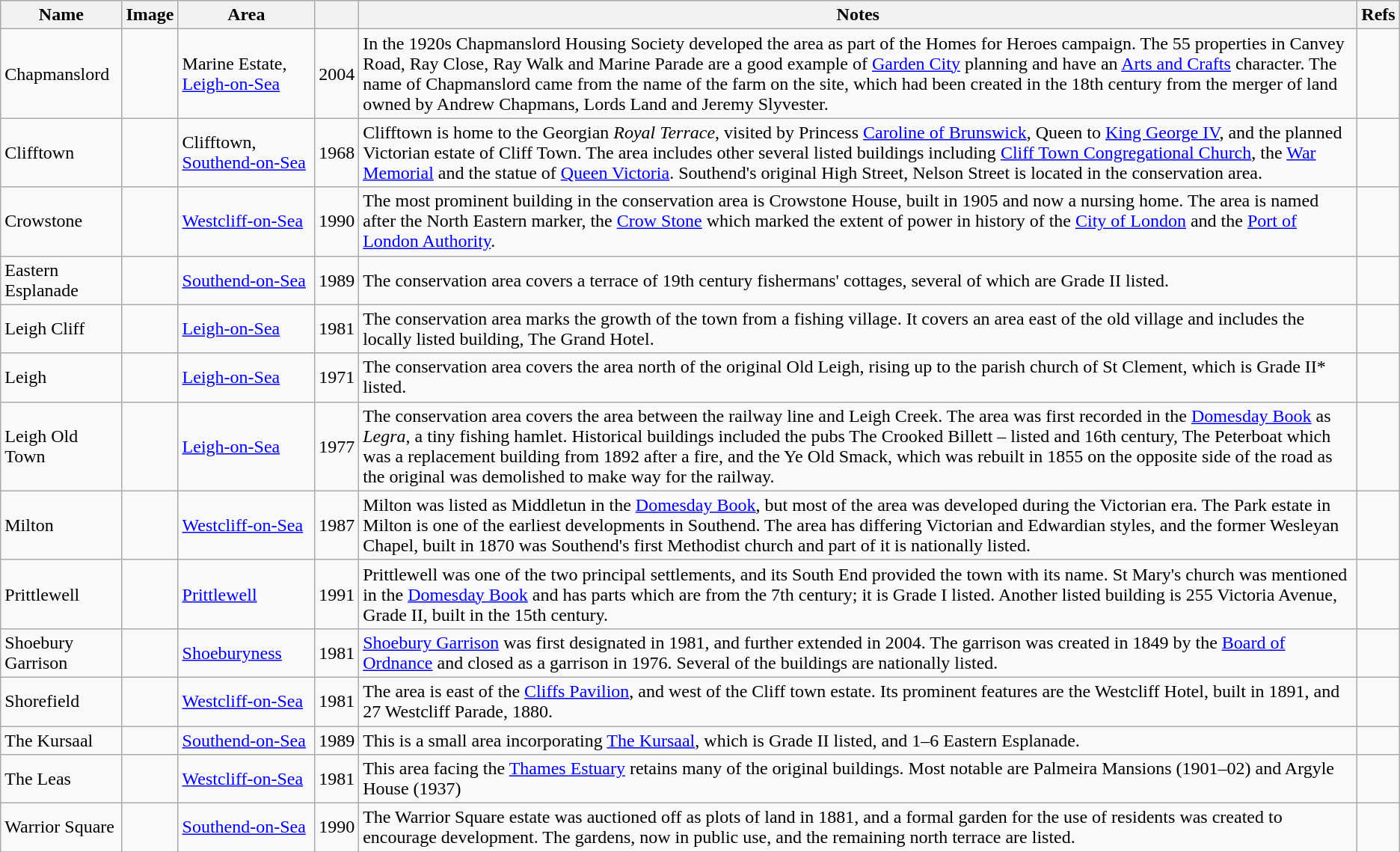<table class="wikitable sortable">
<tr>
<th>Name</th>
<th class="unsortable">Image</th>
<th>Area</th>
<th></th>
<th class="unsortable">Notes</th>
<th class="unsortable">Refs</th>
</tr>
<tr>
<td>Chapmanslord</td>
<td></td>
<td>Marine Estate, <a href='#'>Leigh-on-Sea</a></td>
<td>2004</td>
<td>In the 1920s Chapmanslord Housing Society developed the area as part of the Homes for Heroes campaign. The 55 properties in Canvey Road, Ray Close, Ray Walk and Marine Parade are a good example of <a href='#'>Garden City</a> planning and have an <a href='#'>Arts and Crafts</a> character. The name of Chapmanslord came from the name of the farm on the site, which had been created in the 18th century from the merger of land owned by Andrew Chapmans, Lords Land and Jeremy Slyvester.</td>
<td></td>
</tr>
<tr>
<td>Clifftown</td>
<td></td>
<td>Clifftown, <a href='#'>Southend-on-Sea</a></td>
<td>1968</td>
<td>Clifftown is home to the Georgian <em>Royal Terrace</em>, visited by Princess <a href='#'>Caroline of Brunswick</a>, Queen to <a href='#'>King George IV</a>, and the planned Victorian estate of Cliff Town. The area includes other several listed buildings including <a href='#'>Cliff Town Congregational Church</a>, the <a href='#'>War Memorial</a> and the statue of <a href='#'>Queen Victoria</a>. Southend's original High Street, Nelson Street is located in the conservation area.</td>
<td></td>
</tr>
<tr>
<td>Crowstone</td>
<td></td>
<td><a href='#'>Westcliff-on-Sea</a></td>
<td>1990</td>
<td>The most prominent building in the conservation area is Crowstone House, built in 1905 and now a nursing home. The area is named after the North Eastern marker, the <a href='#'>Crow Stone</a> which marked the extent of power in history of the <a href='#'>City of London</a> and the <a href='#'>Port of London Authority</a>.</td>
<td></td>
</tr>
<tr>
<td>Eastern Esplanade</td>
<td></td>
<td><a href='#'>Southend-on-Sea</a></td>
<td>1989</td>
<td>The conservation area covers a terrace of 19th century fishermans' cottages, several of which are Grade II listed.</td>
<td></td>
</tr>
<tr>
<td>Leigh Cliff</td>
<td></td>
<td><a href='#'>Leigh-on-Sea</a></td>
<td>1981</td>
<td>The conservation area marks the growth of the town from a fishing village. It covers an area east of the old village and includes the locally listed building, The Grand Hotel.</td>
<td></td>
</tr>
<tr>
<td>Leigh</td>
<td></td>
<td><a href='#'>Leigh-on-Sea</a></td>
<td>1971</td>
<td>The conservation area covers the area north of the original Old Leigh, rising up to the parish church of St Clement, which is Grade II* listed.</td>
<td></td>
</tr>
<tr>
<td>Leigh Old Town</td>
<td></td>
<td><a href='#'>Leigh-on-Sea</a></td>
<td>1977</td>
<td>The conservation area covers the area between the railway line and Leigh Creek. The area was first recorded in the <a href='#'>Domesday Book</a> as <em>Legra</em>, a tiny fishing hamlet. Historical buildings included the pubs The Crooked Billett – listed and 16th century, The Peterboat which was a replacement building from 1892 after a fire, and the Ye Old Smack, which was rebuilt in 1855 on the opposite side of the road as the original was demolished to make way for the railway.</td>
<td></td>
</tr>
<tr>
<td>Milton</td>
<td></td>
<td><a href='#'>Westcliff-on-Sea</a></td>
<td>1987</td>
<td>Milton was listed as Middletun in the <a href='#'>Domesday Book</a>, but most of the area was developed during the Victorian era. The Park estate in Milton is one of the earliest developments in Southend. The area has differing Victorian and Edwardian styles, and the former Wesleyan Chapel, built in 1870 was Southend's first Methodist church and part of it is nationally listed.</td>
<td></td>
</tr>
<tr>
<td>Prittlewell</td>
<td></td>
<td><a href='#'>Prittlewell</a></td>
<td>1991</td>
<td>Prittlewell was one of the two principal settlements, and its South End provided the town with its name. St Mary's church was mentioned in the <a href='#'>Domesday Book</a> and has parts which are from the 7th century; it is Grade I listed. Another listed building is 255 Victoria Avenue, Grade II, built in the 15th century.</td>
<td></td>
</tr>
<tr>
<td>Shoebury Garrison</td>
<td></td>
<td><a href='#'>Shoeburyness</a></td>
<td>1981</td>
<td><a href='#'>Shoebury Garrison</a> was first designated in 1981, and further extended in 2004. The garrison was created in 1849 by the <a href='#'>Board of Ordnance</a> and closed as a garrison in 1976. Several of the buildings are nationally listed.</td>
<td></td>
</tr>
<tr>
<td>Shorefield</td>
<td></td>
<td><a href='#'>Westcliff-on-Sea</a></td>
<td>1981</td>
<td>The area is east of the <a href='#'>Cliffs Pavilion</a>, and west of the Cliff town estate. Its prominent features are the Westcliff Hotel, built in 1891, and 27 Westcliff Parade, 1880.</td>
<td></td>
</tr>
<tr>
<td>The Kursaal</td>
<td></td>
<td><a href='#'>Southend-on-Sea</a></td>
<td>1989</td>
<td>This is a small area incorporating <a href='#'>The Kursaal</a>, which is Grade II listed, and 1–6 Eastern Esplanade.</td>
<td></td>
</tr>
<tr>
<td>The Leas</td>
<td></td>
<td><a href='#'>Westcliff-on-Sea</a></td>
<td>1981</td>
<td>This area facing the <a href='#'>Thames Estuary</a> retains many of the original buildings. Most notable are Palmeira Mansions (1901–02) and Argyle House (1937)</td>
<td></td>
</tr>
<tr>
<td>Warrior Square</td>
<td></td>
<td><a href='#'>Southend-on-Sea</a></td>
<td>1990</td>
<td>The Warrior Square estate was auctioned off as plots of land in 1881, and a formal garden for the use of residents was created to encourage development. The gardens, now in public use, and the remaining north terrace are listed.</td>
<td></td>
</tr>
<tr>
</tr>
</table>
